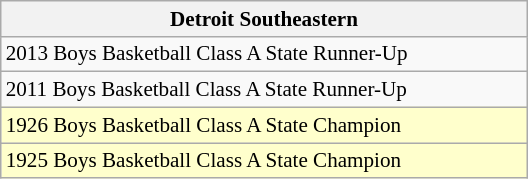<table class="wikitable collapsible collapsed" style="min-width:25em; font-size:88%;">
<tr>
<th colspan="2">Detroit Southeastern</th>
</tr>
<tr>
<td>2013 Boys Basketball Class A State Runner-Up</td>
</tr>
<tr>
<td>2011 Boys Basketball Class A State Runner-Up</td>
</tr>
<tr style="background:#ffc;">
<td>1926 Boys Basketball Class A State Champion</td>
</tr>
<tr style="background:#ffc;">
<td>1925 Boys Basketball Class A State Champion</td>
</tr>
</table>
